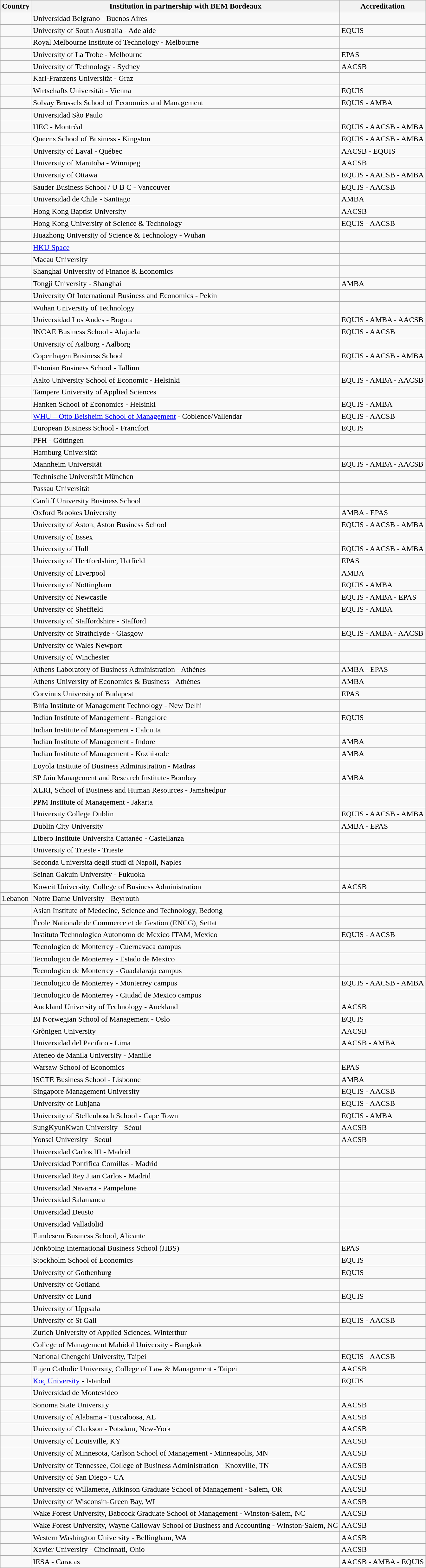<table class="wikitable">
<tr>
<th>Country</th>
<th>Institution in partnership with BEM Bordeaux</th>
<th>Accreditation</th>
</tr>
<tr>
<td></td>
<td>Universidad Belgrano - Buenos Aires</td>
<td></td>
</tr>
<tr>
<td></td>
<td>University of South Australia - Adelaide</td>
<td>EQUIS</td>
</tr>
<tr>
<td></td>
<td>Royal Melbourne Institute of Technology - Melbourne</td>
<td></td>
</tr>
<tr>
<td></td>
<td>University of La Trobe - Melbourne</td>
<td>EPAS</td>
</tr>
<tr>
<td></td>
<td>University of Technology - Sydney</td>
<td>AACSB</td>
</tr>
<tr>
<td></td>
<td>Karl-Franzens Universität - Graz</td>
<td></td>
</tr>
<tr>
<td></td>
<td>Wirtschafts Universität - Vienna</td>
<td>EQUIS</td>
</tr>
<tr>
<td></td>
<td>Solvay Brussels School of Economics and Management</td>
<td>EQUIS - AMBA</td>
</tr>
<tr>
<td></td>
<td>Universidad São Paulo</td>
<td></td>
</tr>
<tr>
<td></td>
<td>HEC - Montréal</td>
<td>EQUIS - AACSB - AMBA</td>
</tr>
<tr>
<td></td>
<td>Queens School of Business - Kingston</td>
<td>EQUIS - AACSB - AMBA</td>
</tr>
<tr>
<td></td>
<td>University of Laval - Québec</td>
<td>AACSB - EQUIS</td>
</tr>
<tr>
<td></td>
<td>University of Manitoba - Winnipeg</td>
<td>AACSB</td>
</tr>
<tr>
<td></td>
<td>University of Ottawa</td>
<td>EQUIS - AACSB - AMBA</td>
</tr>
<tr>
<td></td>
<td>Sauder Business School / U B C - Vancouver</td>
<td>EQUIS - AACSB</td>
</tr>
<tr>
<td></td>
<td>Universidad de Chile - Santiago</td>
<td>AMBA</td>
</tr>
<tr>
<td></td>
<td>Hong Kong Baptist University</td>
<td>AACSB</td>
</tr>
<tr>
<td></td>
<td>Hong Kong University of Science & Technology</td>
<td>EQUIS - AACSB</td>
</tr>
<tr>
<td></td>
<td>Huazhong University of Science & Technology - Wuhan</td>
<td></td>
</tr>
<tr>
<td></td>
<td><a href='#'>HKU Space</a></td>
<td></td>
</tr>
<tr>
<td></td>
<td>Macau University</td>
<td></td>
</tr>
<tr>
<td></td>
<td>Shanghai University of Finance & Economics</td>
<td></td>
</tr>
<tr>
<td></td>
<td>Tongji University - Shanghai</td>
<td>AMBA</td>
</tr>
<tr>
<td></td>
<td>University Of International Business and Economics - Pekin</td>
<td></td>
</tr>
<tr>
<td></td>
<td>Wuhan University of Technology</td>
<td></td>
</tr>
<tr>
<td></td>
<td>Universidad Los Andes - Bogota</td>
<td>EQUIS - AMBA - AACSB</td>
</tr>
<tr>
<td></td>
<td>INCAE Business School - Alajuela</td>
<td>EQUIS - AACSB</td>
</tr>
<tr>
<td></td>
<td>University of Aalborg - Aalborg</td>
<td></td>
</tr>
<tr>
<td></td>
<td>Copenhagen Business School</td>
<td>EQUIS - AACSB - AMBA</td>
</tr>
<tr>
<td></td>
<td>Estonian Business School - Tallinn</td>
<td></td>
</tr>
<tr>
<td></td>
<td>Aalto University School of Economic - Helsinki</td>
<td>EQUIS - AMBA - AACSB</td>
</tr>
<tr>
<td></td>
<td>Tampere University of Applied Sciences</td>
<td></td>
</tr>
<tr>
<td></td>
<td>Hanken School of Economics - Helsinki</td>
<td>EQUIS - AMBA</td>
</tr>
<tr>
<td></td>
<td><a href='#'>WHU – Otto Beisheim School of Management</a> - Coblence/Vallendar</td>
<td>EQUIS - AACSB</td>
</tr>
<tr>
<td></td>
<td>European Business School - Francfort</td>
<td>EQUIS</td>
</tr>
<tr>
<td></td>
<td>PFH - Göttingen</td>
<td></td>
</tr>
<tr>
<td></td>
<td>Hamburg Universität</td>
<td></td>
</tr>
<tr>
<td></td>
<td>Mannheim Universität</td>
<td>EQUIS - AMBA - AACSB</td>
</tr>
<tr>
<td></td>
<td>Technische Universität München</td>
<td></td>
</tr>
<tr>
<td></td>
<td>Passau Universität</td>
<td></td>
</tr>
<tr>
<td></td>
<td>Cardiff University Business School</td>
<td></td>
</tr>
<tr>
<td></td>
<td>Oxford Brookes University</td>
<td>AMBA - EPAS</td>
</tr>
<tr>
<td></td>
<td>University of Aston, Aston Business School</td>
<td>EQUIS - AACSB - AMBA</td>
</tr>
<tr>
<td></td>
<td>University of Essex</td>
<td></td>
</tr>
<tr>
<td></td>
<td>University of Hull</td>
<td>EQUIS - AACSB - AMBA</td>
</tr>
<tr>
<td></td>
<td>University of Hertfordshire, Hatfield</td>
<td>EPAS</td>
</tr>
<tr>
<td></td>
<td>University of Liverpool</td>
<td>AMBA</td>
</tr>
<tr>
<td></td>
<td>University of Nottingham</td>
<td>EQUIS - AMBA</td>
</tr>
<tr>
<td></td>
<td>University of Newcastle</td>
<td>EQUIS - AMBA - EPAS</td>
</tr>
<tr>
<td></td>
<td>University of Sheffield</td>
<td>EQUIS - AMBA</td>
</tr>
<tr>
<td></td>
<td>University of Staffordshire - Stafford</td>
<td></td>
</tr>
<tr>
<td></td>
<td>University of Strathclyde - Glasgow</td>
<td>EQUIS - AMBA - AACSB</td>
</tr>
<tr>
<td></td>
<td>University of Wales Newport</td>
<td></td>
</tr>
<tr>
<td></td>
<td>University of Winchester</td>
<td></td>
</tr>
<tr>
<td></td>
<td>Athens Laboratory of Business Administration - Athènes</td>
<td>AMBA - EPAS</td>
</tr>
<tr>
<td></td>
<td>Athens University of Economics & Business - Athènes</td>
<td>AMBA</td>
</tr>
<tr>
<td></td>
<td>Corvinus University of Budapest</td>
<td>EPAS</td>
</tr>
<tr>
<td></td>
<td>Birla Institute of Management Technology - New Delhi</td>
<td></td>
</tr>
<tr>
<td></td>
<td>Indian Institute of Management - Bangalore</td>
<td>EQUIS</td>
</tr>
<tr>
<td></td>
<td>Indian Institute of Management - Calcutta</td>
<td></td>
</tr>
<tr>
<td></td>
<td>Indian Institute of Management - Indore</td>
<td>AMBA</td>
</tr>
<tr>
<td></td>
<td>Indian Institute of Management - Kozhikode</td>
<td>AMBA</td>
</tr>
<tr>
<td></td>
<td>Loyola Institute of Business Administration - Madras</td>
<td></td>
</tr>
<tr>
<td></td>
<td>SP Jain Management and Research Institute- Bombay</td>
<td>AMBA</td>
</tr>
<tr>
<td></td>
<td>XLRI, School of Business and Human Resources - Jamshedpur</td>
<td></td>
</tr>
<tr>
<td></td>
<td>PPM Institute of Management - Jakarta</td>
<td></td>
</tr>
<tr>
<td></td>
<td>University College Dublin</td>
<td>EQUIS - AACSB - AMBA</td>
</tr>
<tr>
<td></td>
<td>Dublin City University</td>
<td>AMBA - EPAS</td>
</tr>
<tr>
<td></td>
<td>Libero Institute Universita Cattanéo - Castellanza</td>
<td></td>
</tr>
<tr>
<td></td>
<td>University of Trieste - Trieste</td>
<td></td>
</tr>
<tr>
<td></td>
<td>Seconda Universita degli studi di Napoli, Naples</td>
<td></td>
</tr>
<tr>
<td></td>
<td>Seinan Gakuin University - Fukuoka</td>
<td></td>
</tr>
<tr>
<td></td>
<td>Koweit University, College of Business Administration</td>
<td>AACSB</td>
</tr>
<tr>
<td>Lebanon</td>
<td>Notre Dame University - Beyrouth</td>
<td></td>
</tr>
<tr>
<td></td>
<td>Asian Institute of Medecine, Science and Technology, Bedong</td>
<td></td>
</tr>
<tr>
<td></td>
<td>École Nationale de Commerce et de Gestion (ENCG), Settat</td>
<td></td>
</tr>
<tr>
<td></td>
<td>Instituto Technologico Autonomo de Mexico ITAM, Mexico</td>
<td>EQUIS - AACSB</td>
</tr>
<tr>
<td></td>
<td>Tecnologico de Monterrey - Cuernavaca campus</td>
<td></td>
</tr>
<tr>
<td></td>
<td>Tecnologico de Monterrey - Estado de Mexico</td>
<td></td>
</tr>
<tr>
<td></td>
<td>Tecnologico de Monterrey - Guadalaraja campus</td>
<td></td>
</tr>
<tr>
<td></td>
<td>Tecnologico de Monterrey - Monterrey campus</td>
<td>EQUIS - AACSB - AMBA</td>
</tr>
<tr>
<td></td>
<td>Tecnologico de Monterrey - Ciudad de Mexico campus</td>
<td></td>
</tr>
<tr>
<td></td>
<td>Auckland University of Technology - Auckland</td>
<td>AACSB</td>
</tr>
<tr>
<td></td>
<td>BI Norwegian School of Management - Oslo</td>
<td>EQUIS</td>
</tr>
<tr>
<td></td>
<td>Grônigen University</td>
<td>AACSB</td>
</tr>
<tr>
<td></td>
<td>Universidad del Pacifico - Lima</td>
<td>AACSB - AMBA</td>
</tr>
<tr>
<td></td>
<td>Ateneo de Manila University - Manille</td>
<td></td>
</tr>
<tr>
<td></td>
<td>Warsaw School of Economics</td>
<td>EPAS</td>
</tr>
<tr>
<td></td>
<td>ISCTE Business School - Lisbonne</td>
<td>AMBA</td>
</tr>
<tr>
<td></td>
<td>Singapore Management University</td>
<td>EQUIS - AACSB</td>
</tr>
<tr>
<td></td>
<td>University of Lubjana</td>
<td>EQUIS - AACSB</td>
</tr>
<tr>
<td></td>
<td>University of Stellenbosch School - Cape Town</td>
<td>EQUIS - AMBA</td>
</tr>
<tr>
<td></td>
<td>SungKyunKwan University - Séoul</td>
<td>AACSB</td>
</tr>
<tr>
<td></td>
<td>Yonsei University - Seoul</td>
<td>AACSB</td>
</tr>
<tr>
<td></td>
<td>Universidad Carlos III - Madrid</td>
<td></td>
</tr>
<tr>
<td></td>
<td>Universidad Pontifica Comillas - Madrid</td>
<td></td>
</tr>
<tr>
<td></td>
<td>Universidad Rey Juan Carlos - Madrid</td>
<td></td>
</tr>
<tr>
<td></td>
<td>Universidad Navarra - Pampelune</td>
<td></td>
</tr>
<tr>
<td></td>
<td>Universidad Salamanca</td>
<td></td>
</tr>
<tr>
<td></td>
<td>Universidad Deusto</td>
<td></td>
</tr>
<tr>
<td></td>
<td>Universidad Valladolid</td>
<td></td>
</tr>
<tr>
<td></td>
<td>Fundesem Business School, Alicante</td>
<td></td>
</tr>
<tr>
<td></td>
<td>Jönköping International Business School (JIBS)</td>
<td>EPAS</td>
</tr>
<tr>
<td></td>
<td>Stockholm School of Economics</td>
<td>EQUIS</td>
</tr>
<tr>
<td></td>
<td>University of Gothenburg</td>
<td>EQUIS</td>
</tr>
<tr>
<td></td>
<td>University of Gotland</td>
<td></td>
</tr>
<tr>
<td></td>
<td>University of Lund</td>
<td>EQUIS</td>
</tr>
<tr>
<td></td>
<td>University of Uppsala</td>
<td></td>
</tr>
<tr>
<td></td>
<td>University of St Gall</td>
<td>EQUIS - AACSB</td>
</tr>
<tr>
<td></td>
<td>Zurich University of Applied Sciences, Winterthur</td>
<td></td>
</tr>
<tr>
<td></td>
<td>College of Management Mahidol University - Bangkok</td>
<td></td>
</tr>
<tr>
<td></td>
<td>National Chengchi University, Taipei</td>
<td>EQUIS - AACSB</td>
</tr>
<tr>
<td></td>
<td>Fujen Catholic University, College of Law & Management - Taipei</td>
<td>AACSB</td>
</tr>
<tr>
<td></td>
<td><a href='#'>Koç University</a>  - Istanbul</td>
<td>EQUIS</td>
</tr>
<tr>
<td></td>
<td>Universidad de Montevideo</td>
<td></td>
</tr>
<tr>
<td></td>
<td>Sonoma State University</td>
<td>AACSB</td>
</tr>
<tr>
<td></td>
<td>University of Alabama - Tuscaloosa, AL</td>
<td>AACSB</td>
</tr>
<tr>
<td></td>
<td>University of Clarkson - Potsdam, New-York</td>
<td>AACSB</td>
</tr>
<tr>
<td></td>
<td>University of Louisville, KY</td>
<td>AACSB</td>
</tr>
<tr>
<td></td>
<td>University of Minnesota, Carlson School of Management - Minneapolis, MN</td>
<td>AACSB</td>
</tr>
<tr>
<td></td>
<td>University of Tennessee, College of Business Administration - Knoxville, TN</td>
<td>AACSB</td>
</tr>
<tr>
<td></td>
<td>University of San Diego - CA</td>
<td>AACSB</td>
</tr>
<tr>
<td></td>
<td>University of Willamette, Atkinson Graduate School of Management - Salem, OR</td>
<td>AACSB</td>
</tr>
<tr>
<td></td>
<td>University of Wisconsin-Green Bay, WI</td>
<td>AACSB</td>
</tr>
<tr>
<td></td>
<td>Wake Forest University, Babcock Graduate School of Management - Winston-Salem, NC</td>
<td>AACSB</td>
</tr>
<tr>
<td></td>
<td>Wake Forest University, Wayne Calloway School of Business and Accounting - Winston-Salem, NC</td>
<td>AACSB</td>
</tr>
<tr>
<td></td>
<td>Western Washington University - Bellingham, WA</td>
<td>AACSB</td>
</tr>
<tr>
<td></td>
<td>Xavier University - Cincinnati, Ohio</td>
<td>AACSB</td>
</tr>
<tr>
<td></td>
<td>IESA - Caracas</td>
<td>AACSB - AMBA - EQUIS</td>
</tr>
</table>
